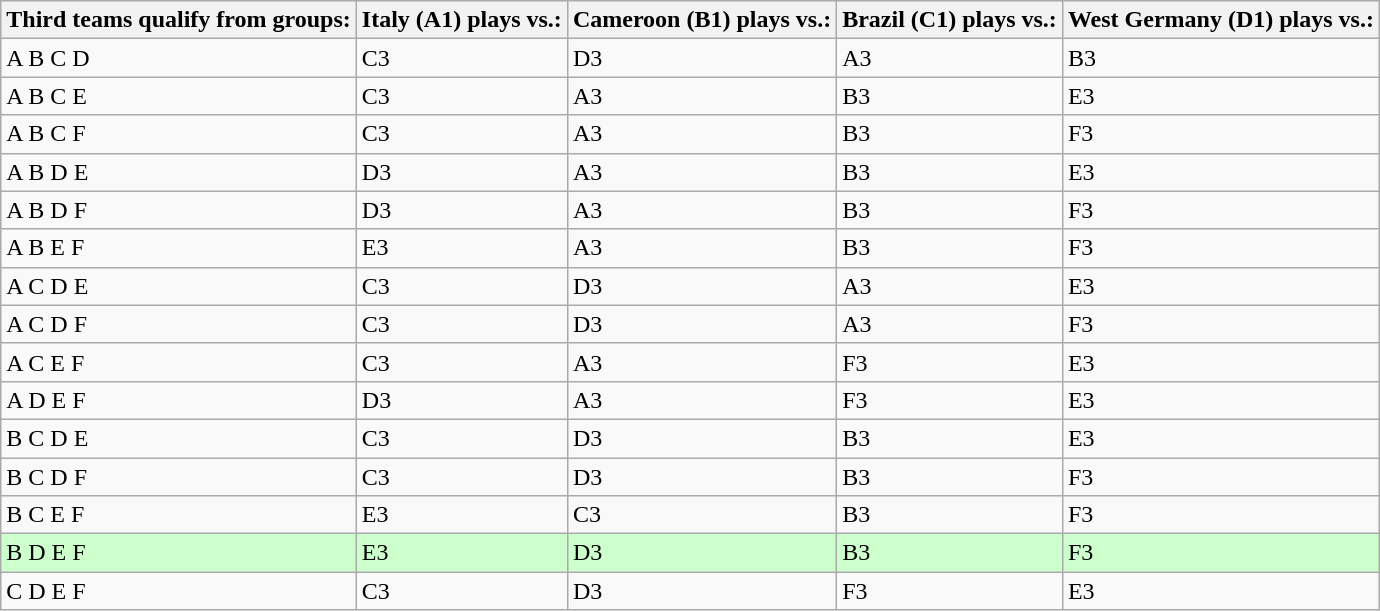<table class="wikitable">
<tr>
<th>Third teams qualify from groups:</th>
<th>Italy (A1) plays vs.:</th>
<th>Cameroon (B1) plays vs.:</th>
<th>Brazil (C1) plays vs.:</th>
<th>West Germany (D1) plays vs.:</th>
</tr>
<tr>
<td>A B C D</td>
<td>C3</td>
<td>D3</td>
<td>A3</td>
<td>B3</td>
</tr>
<tr>
<td>A B C E</td>
<td>C3</td>
<td>A3</td>
<td>B3</td>
<td>E3</td>
</tr>
<tr>
<td>A B C F</td>
<td>C3</td>
<td>A3</td>
<td>B3</td>
<td>F3</td>
</tr>
<tr>
<td>A B D E</td>
<td>D3</td>
<td>A3</td>
<td>B3</td>
<td>E3</td>
</tr>
<tr>
<td>A B D F</td>
<td>D3</td>
<td>A3</td>
<td>B3</td>
<td>F3</td>
</tr>
<tr>
<td>A B E F</td>
<td>E3</td>
<td>A3</td>
<td>B3</td>
<td>F3</td>
</tr>
<tr>
<td>A C D E</td>
<td>C3</td>
<td>D3</td>
<td>A3</td>
<td>E3</td>
</tr>
<tr>
<td>A C D F</td>
<td>C3</td>
<td>D3</td>
<td>A3</td>
<td>F3</td>
</tr>
<tr>
<td>A C E F</td>
<td>C3</td>
<td>A3</td>
<td>F3</td>
<td>E3</td>
</tr>
<tr>
<td>A D E F</td>
<td>D3</td>
<td>A3</td>
<td>F3</td>
<td>E3</td>
</tr>
<tr>
<td>B C D E</td>
<td>C3</td>
<td>D3</td>
<td>B3</td>
<td>E3</td>
</tr>
<tr>
<td>B C D F</td>
<td>C3</td>
<td>D3</td>
<td>B3</td>
<td>F3</td>
</tr>
<tr>
<td>B C E F</td>
<td>E3</td>
<td>C3</td>
<td>B3</td>
<td>F3</td>
</tr>
<tr bgcolor=#ccffcc>
<td>B D E F</td>
<td>E3</td>
<td>D3</td>
<td>B3</td>
<td>F3</td>
</tr>
<tr>
<td>C D E F</td>
<td>C3</td>
<td>D3</td>
<td>F3</td>
<td>E3</td>
</tr>
</table>
